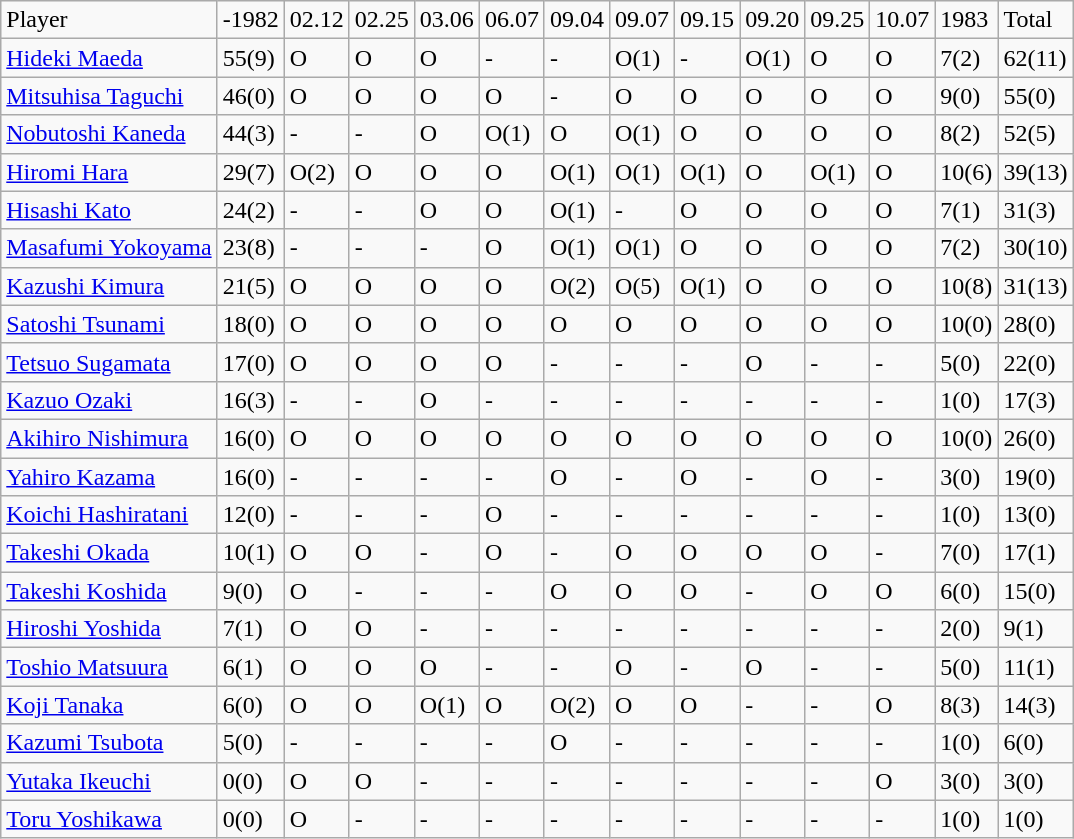<table class="wikitable" style="text-align:left;">
<tr>
<td>Player</td>
<td>-1982</td>
<td>02.12</td>
<td>02.25</td>
<td>03.06</td>
<td>06.07</td>
<td>09.04</td>
<td>09.07</td>
<td>09.15</td>
<td>09.20</td>
<td>09.25</td>
<td>10.07</td>
<td>1983</td>
<td>Total</td>
</tr>
<tr>
<td><a href='#'>Hideki Maeda</a></td>
<td>55(9)</td>
<td>O</td>
<td>O</td>
<td>O</td>
<td>-</td>
<td>-</td>
<td>O(1)</td>
<td>-</td>
<td>O(1)</td>
<td>O</td>
<td>O</td>
<td>7(2)</td>
<td>62(11)</td>
</tr>
<tr>
<td><a href='#'>Mitsuhisa Taguchi</a></td>
<td>46(0)</td>
<td>O</td>
<td>O</td>
<td>O</td>
<td>O</td>
<td>-</td>
<td>O</td>
<td>O</td>
<td>O</td>
<td>O</td>
<td>O</td>
<td>9(0)</td>
<td>55(0)</td>
</tr>
<tr>
<td><a href='#'>Nobutoshi Kaneda</a></td>
<td>44(3)</td>
<td>-</td>
<td>-</td>
<td>O</td>
<td>O(1)</td>
<td>O</td>
<td>O(1)</td>
<td>O</td>
<td>O</td>
<td>O</td>
<td>O</td>
<td>8(2)</td>
<td>52(5)</td>
</tr>
<tr>
<td><a href='#'>Hiromi Hara</a></td>
<td>29(7)</td>
<td>O(2)</td>
<td>O</td>
<td>O</td>
<td>O</td>
<td>O(1)</td>
<td>O(1)</td>
<td>O(1)</td>
<td>O</td>
<td>O(1)</td>
<td>O</td>
<td>10(6)</td>
<td>39(13)</td>
</tr>
<tr>
<td><a href='#'>Hisashi Kato</a></td>
<td>24(2)</td>
<td>-</td>
<td>-</td>
<td>O</td>
<td>O</td>
<td>O(1)</td>
<td>-</td>
<td>O</td>
<td>O</td>
<td>O</td>
<td>O</td>
<td>7(1)</td>
<td>31(3)</td>
</tr>
<tr>
<td><a href='#'>Masafumi Yokoyama</a></td>
<td>23(8)</td>
<td>-</td>
<td>-</td>
<td>-</td>
<td>O</td>
<td>O(1)</td>
<td>O(1)</td>
<td>O</td>
<td>O</td>
<td>O</td>
<td>O</td>
<td>7(2)</td>
<td>30(10)</td>
</tr>
<tr>
<td><a href='#'>Kazushi Kimura</a></td>
<td>21(5)</td>
<td>O</td>
<td>O</td>
<td>O</td>
<td>O</td>
<td>O(2)</td>
<td>O(5)</td>
<td>O(1)</td>
<td>O</td>
<td>O</td>
<td>O</td>
<td>10(8)</td>
<td>31(13)</td>
</tr>
<tr>
<td><a href='#'>Satoshi Tsunami</a></td>
<td>18(0)</td>
<td>O</td>
<td>O</td>
<td>O</td>
<td>O</td>
<td>O</td>
<td>O</td>
<td>O</td>
<td>O</td>
<td>O</td>
<td>O</td>
<td>10(0)</td>
<td>28(0)</td>
</tr>
<tr>
<td><a href='#'>Tetsuo Sugamata</a></td>
<td>17(0)</td>
<td>O</td>
<td>O</td>
<td>O</td>
<td>O</td>
<td>-</td>
<td>-</td>
<td>-</td>
<td>O</td>
<td>-</td>
<td>-</td>
<td>5(0)</td>
<td>22(0)</td>
</tr>
<tr>
<td><a href='#'>Kazuo Ozaki</a></td>
<td>16(3)</td>
<td>-</td>
<td>-</td>
<td>O</td>
<td>-</td>
<td>-</td>
<td>-</td>
<td>-</td>
<td>-</td>
<td>-</td>
<td>-</td>
<td>1(0)</td>
<td>17(3)</td>
</tr>
<tr>
<td><a href='#'>Akihiro Nishimura</a></td>
<td>16(0)</td>
<td>O</td>
<td>O</td>
<td>O</td>
<td>O</td>
<td>O</td>
<td>O</td>
<td>O</td>
<td>O</td>
<td>O</td>
<td>O</td>
<td>10(0)</td>
<td>26(0)</td>
</tr>
<tr>
<td><a href='#'>Yahiro Kazama</a></td>
<td>16(0)</td>
<td>-</td>
<td>-</td>
<td>-</td>
<td>-</td>
<td>O</td>
<td>-</td>
<td>O</td>
<td>-</td>
<td>O</td>
<td>-</td>
<td>3(0)</td>
<td>19(0)</td>
</tr>
<tr>
<td><a href='#'>Koichi Hashiratani</a></td>
<td>12(0)</td>
<td>-</td>
<td>-</td>
<td>-</td>
<td>O</td>
<td>-</td>
<td>-</td>
<td>-</td>
<td>-</td>
<td>-</td>
<td>-</td>
<td>1(0)</td>
<td>13(0)</td>
</tr>
<tr>
<td><a href='#'>Takeshi Okada</a></td>
<td>10(1)</td>
<td>O</td>
<td>O</td>
<td>-</td>
<td>O</td>
<td>-</td>
<td>O</td>
<td>O</td>
<td>O</td>
<td>O</td>
<td>-</td>
<td>7(0)</td>
<td>17(1)</td>
</tr>
<tr>
<td><a href='#'>Takeshi Koshida</a></td>
<td>9(0)</td>
<td>O</td>
<td>-</td>
<td>-</td>
<td>-</td>
<td>O</td>
<td>O</td>
<td>O</td>
<td>-</td>
<td>O</td>
<td>O</td>
<td>6(0)</td>
<td>15(0)</td>
</tr>
<tr>
<td><a href='#'>Hiroshi Yoshida</a></td>
<td>7(1)</td>
<td>O</td>
<td>O</td>
<td>-</td>
<td>-</td>
<td>-</td>
<td>-</td>
<td>-</td>
<td>-</td>
<td>-</td>
<td>-</td>
<td>2(0)</td>
<td>9(1)</td>
</tr>
<tr>
<td><a href='#'>Toshio Matsuura</a></td>
<td>6(1)</td>
<td>O</td>
<td>O</td>
<td>O</td>
<td>-</td>
<td>-</td>
<td>O</td>
<td>-</td>
<td>O</td>
<td>-</td>
<td>-</td>
<td>5(0)</td>
<td>11(1)</td>
</tr>
<tr>
<td><a href='#'>Koji Tanaka</a></td>
<td>6(0)</td>
<td>O</td>
<td>O</td>
<td>O(1)</td>
<td>O</td>
<td>O(2)</td>
<td>O</td>
<td>O</td>
<td>-</td>
<td>-</td>
<td>O</td>
<td>8(3)</td>
<td>14(3)</td>
</tr>
<tr>
<td><a href='#'>Kazumi Tsubota</a></td>
<td>5(0)</td>
<td>-</td>
<td>-</td>
<td>-</td>
<td>-</td>
<td>O</td>
<td>-</td>
<td>-</td>
<td>-</td>
<td>-</td>
<td>-</td>
<td>1(0)</td>
<td>6(0)</td>
</tr>
<tr>
<td><a href='#'>Yutaka Ikeuchi</a></td>
<td>0(0)</td>
<td>O</td>
<td>O</td>
<td>-</td>
<td>-</td>
<td>-</td>
<td>-</td>
<td>-</td>
<td>-</td>
<td>-</td>
<td>O</td>
<td>3(0)</td>
<td>3(0)</td>
</tr>
<tr>
<td><a href='#'>Toru Yoshikawa</a></td>
<td>0(0)</td>
<td>O</td>
<td>-</td>
<td>-</td>
<td>-</td>
<td>-</td>
<td>-</td>
<td>-</td>
<td>-</td>
<td>-</td>
<td>-</td>
<td>1(0)</td>
<td>1(0)</td>
</tr>
</table>
